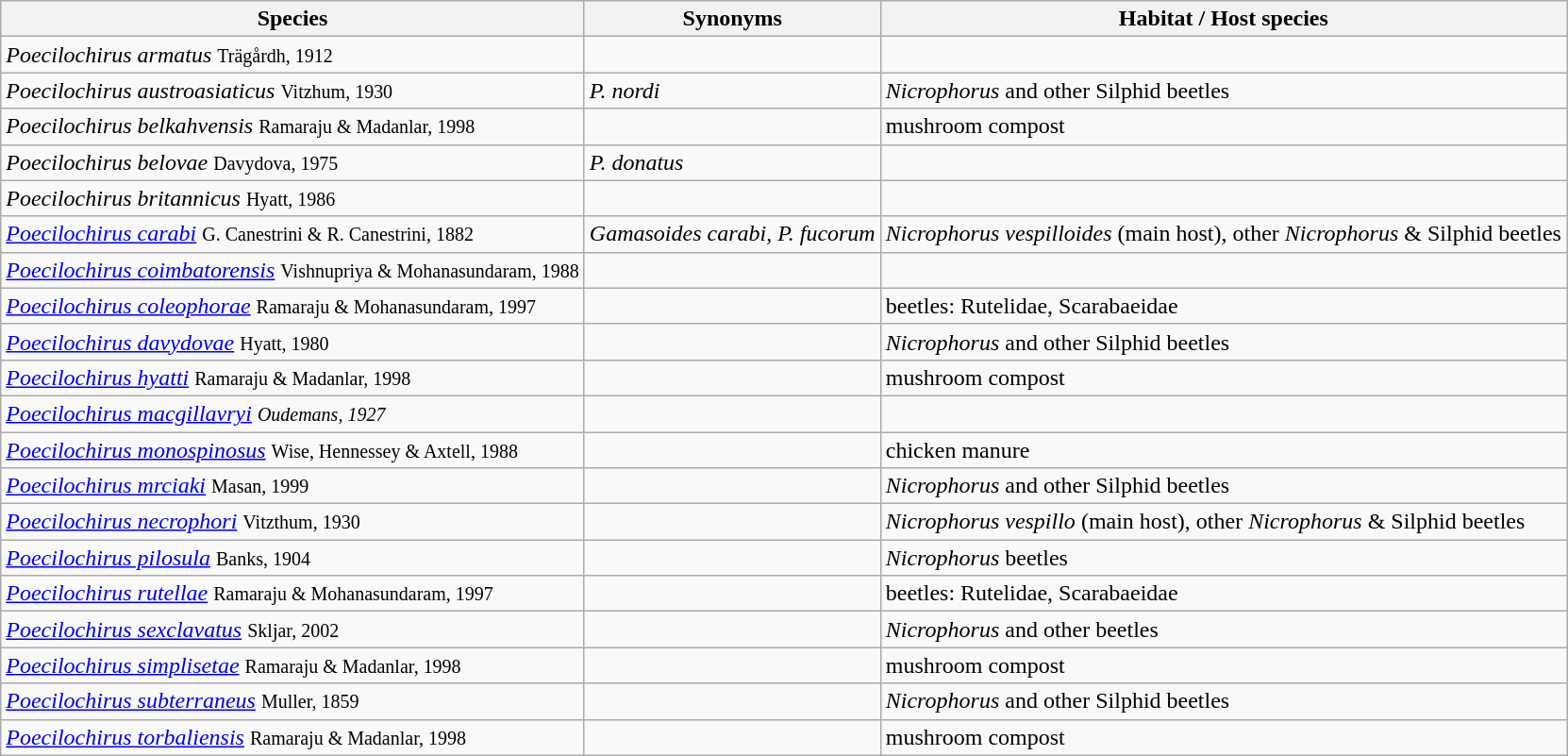<table class="wikitable">
<tr>
<th>Species</th>
<th>Synonyms</th>
<th>Habitat / Host species</th>
</tr>
<tr>
<td><em>Poecilochirus armatus</em> <small>Trägårdh, 1912</small></td>
<td></td>
<td></td>
</tr>
<tr>
<td><em>Poecilochirus austroasiaticus</em> <small>Vitzhum, 1930</small></td>
<td><em>P. nordi</em></td>
<td><em>Nicrophorus</em> and other Silphid beetles</td>
</tr>
<tr>
<td><em>Poecilochirus belkahvensis</em> <small>Ramaraju & Madanlar, 1998</small></td>
<td></td>
<td>mushroom compost</td>
</tr>
<tr>
<td><em>Poecilochirus belovae</em> <small>Davydova, 1975</small></td>
<td><em>P. donatus</em></td>
<td></td>
</tr>
<tr>
<td><em>Poecilochirus britannicus</em> <small>Hyatt, 1986</small></td>
<td></td>
<td></td>
</tr>
<tr>
<td><em><a href='#'>Poecilochirus carabi</a></em> <small>G. Canestrini & R. Canestrini, 1882</small></td>
<td><em>Gamasoides carabi, P. fucorum</em></td>
<td><em>Nicrophorus vespilloides</em> (main host), other <em>Nicrophorus</em> & Silphid beetles</td>
</tr>
<tr>
<td><em><a href='#'>Poecilochirus coimbatorensis</a></em> <small>Vishnupriya & Mohanasundaram, 1988</small></td>
<td></td>
<td></td>
</tr>
<tr>
<td><em><a href='#'>Poecilochirus coleophorae</a></em> <small>Ramaraju & Mohanasundaram, 1997</small></td>
<td></td>
<td>beetles: Rutelidae, Scarabaeidae</td>
</tr>
<tr>
<td><em><a href='#'>Poecilochirus davydovae</a></em> <small>Hyatt, 1980</small></td>
<td></td>
<td><em>Nicrophorus</em> and other Silphid beetles</td>
</tr>
<tr>
<td><em><a href='#'>Poecilochirus hyatti</a></em> <small>Ramaraju & Madanlar, 1998</small></td>
<td></td>
<td>mushroom compost</td>
</tr>
<tr>
<td><em><a href='#'>Poecilochirus macgillavryi</a> <small>Oudemans, 1927</small></em></td>
<td></td>
<td></td>
</tr>
<tr>
<td><em><a href='#'>Poecilochirus monospinosus</a></em> <small>Wise, Hennessey & Axtell, 1988</small></td>
<td></td>
<td>chicken manure</td>
</tr>
<tr>
<td><em><a href='#'>Poecilochirus mrciaki</a></em> <small>Masan, 1999</small></td>
<td></td>
<td><em>Nicrophorus</em> and other Silphid beetles</td>
</tr>
<tr>
<td><em><a href='#'>Poecilochirus necrophori</a></em> <small>Vitzthum, 1930</small></td>
<td></td>
<td><em>Nicrophorus vespillo</em> (main host), other <em>Nicrophorus</em> & Silphid beetles</td>
</tr>
<tr>
<td><em><a href='#'>Poecilochirus pilosula</a></em> <small>Banks, 1904</small></td>
<td></td>
<td><em>Nicrophorus</em> beetles</td>
</tr>
<tr>
<td><em><a href='#'>Poecilochirus rutellae</a></em> <small>Ramaraju & Mohanasundaram, 1997</small></td>
<td></td>
<td>beetles: Rutelidae, Scarabaeidae</td>
</tr>
<tr>
<td><em><a href='#'>Poecilochirus sexclavatus</a></em> <small>Skljar, 2002</small></td>
<td></td>
<td><em>Nicrophorus</em> and other beetles</td>
</tr>
<tr>
<td><em><a href='#'>Poecilochirus simplisetae</a></em> <small>Ramaraju & Madanlar, 1998</small></td>
<td></td>
<td>mushroom compost</td>
</tr>
<tr>
<td><em><a href='#'>Poecilochirus subterraneus</a></em> <small>Muller, 1859</small></td>
<td></td>
<td><em>Nicrophorus</em> and other Silphid beetles</td>
</tr>
<tr>
<td><em><a href='#'>Poecilochirus torbaliensis</a></em> <small>Ramaraju & Madanlar, 1998</small></td>
<td></td>
<td>mushroom compost</td>
</tr>
</table>
